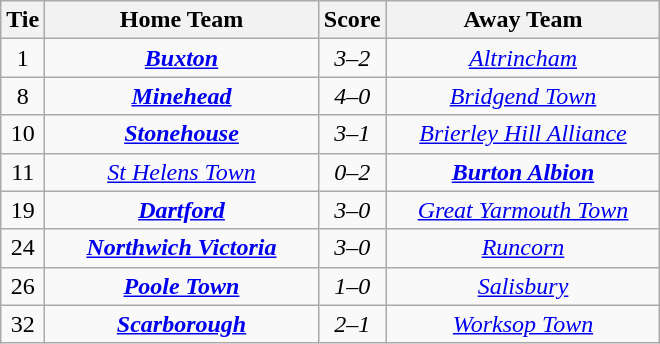<table class="wikitable" style="text-align:center;">
<tr>
<th width=20>Tie</th>
<th width=175>Home Team</th>
<th width=20>Score</th>
<th width=175>Away Team</th>
</tr>
<tr>
<td>1</td>
<td><strong><em><a href='#'>Buxton</a></em></strong></td>
<td><em>3–2</em></td>
<td><em><a href='#'>Altrincham</a></em></td>
</tr>
<tr>
<td>8</td>
<td><strong><em><a href='#'>Minehead</a></em></strong></td>
<td><em>4–0</em></td>
<td><em><a href='#'>Bridgend Town</a></em></td>
</tr>
<tr>
<td>10</td>
<td><strong><em><a href='#'>Stonehouse</a></em></strong></td>
<td><em>3–1</em></td>
<td><em><a href='#'>Brierley Hill Alliance</a></em></td>
</tr>
<tr>
<td>11</td>
<td><em><a href='#'>St Helens Town</a></em></td>
<td><em>0–2</em></td>
<td><strong><em><a href='#'>Burton Albion</a></em></strong></td>
</tr>
<tr>
<td>19</td>
<td><strong><em><a href='#'>Dartford</a></em></strong></td>
<td><em>3–0</em></td>
<td><em><a href='#'>Great Yarmouth Town</a></em></td>
</tr>
<tr>
<td>24</td>
<td><strong><em><a href='#'>Northwich Victoria</a></em></strong></td>
<td><em>3–0</em></td>
<td><em><a href='#'>Runcorn</a></em></td>
</tr>
<tr>
<td>26</td>
<td><strong><em><a href='#'>Poole Town</a></em></strong></td>
<td><em>1–0</em></td>
<td><em><a href='#'>Salisbury</a></em></td>
</tr>
<tr>
<td>32</td>
<td><strong><em><a href='#'>Scarborough</a></em></strong></td>
<td><em>2–1</em></td>
<td><em><a href='#'>Worksop Town</a></em></td>
</tr>
</table>
